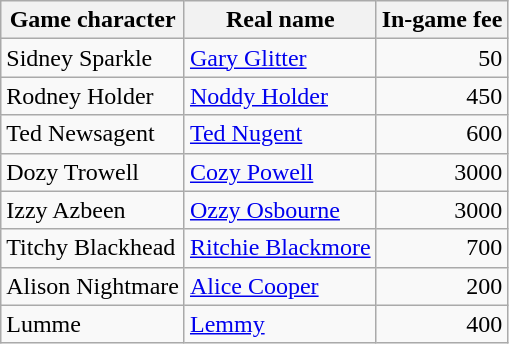<table class="wikitable sortable" border="1">
<tr>
<th>Game character</th>
<th>Real name</th>
<th>In-game fee</th>
</tr>
<tr>
<td>Sidney Sparkle</td>
<td><a href='#'>Gary Glitter</a></td>
<td align="right">50</td>
</tr>
<tr>
<td>Rodney Holder</td>
<td><a href='#'>Noddy Holder</a></td>
<td align="right">450</td>
</tr>
<tr>
<td>Ted Newsagent</td>
<td><a href='#'>Ted Nugent</a></td>
<td align="right">600</td>
</tr>
<tr>
<td>Dozy Trowell</td>
<td><a href='#'>Cozy Powell</a></td>
<td align="right">3000</td>
</tr>
<tr>
<td>Izzy Azbeen</td>
<td><a href='#'>Ozzy Osbourne</a></td>
<td align="right">3000</td>
</tr>
<tr>
<td>Titchy Blackhead</td>
<td><a href='#'>Ritchie Blackmore</a></td>
<td align="right">700</td>
</tr>
<tr>
<td>Alison Nightmare</td>
<td><a href='#'>Alice Cooper</a></td>
<td align="right">200</td>
</tr>
<tr>
<td>Lumme</td>
<td><a href='#'>Lemmy</a></td>
<td align="right">400</td>
</tr>
</table>
